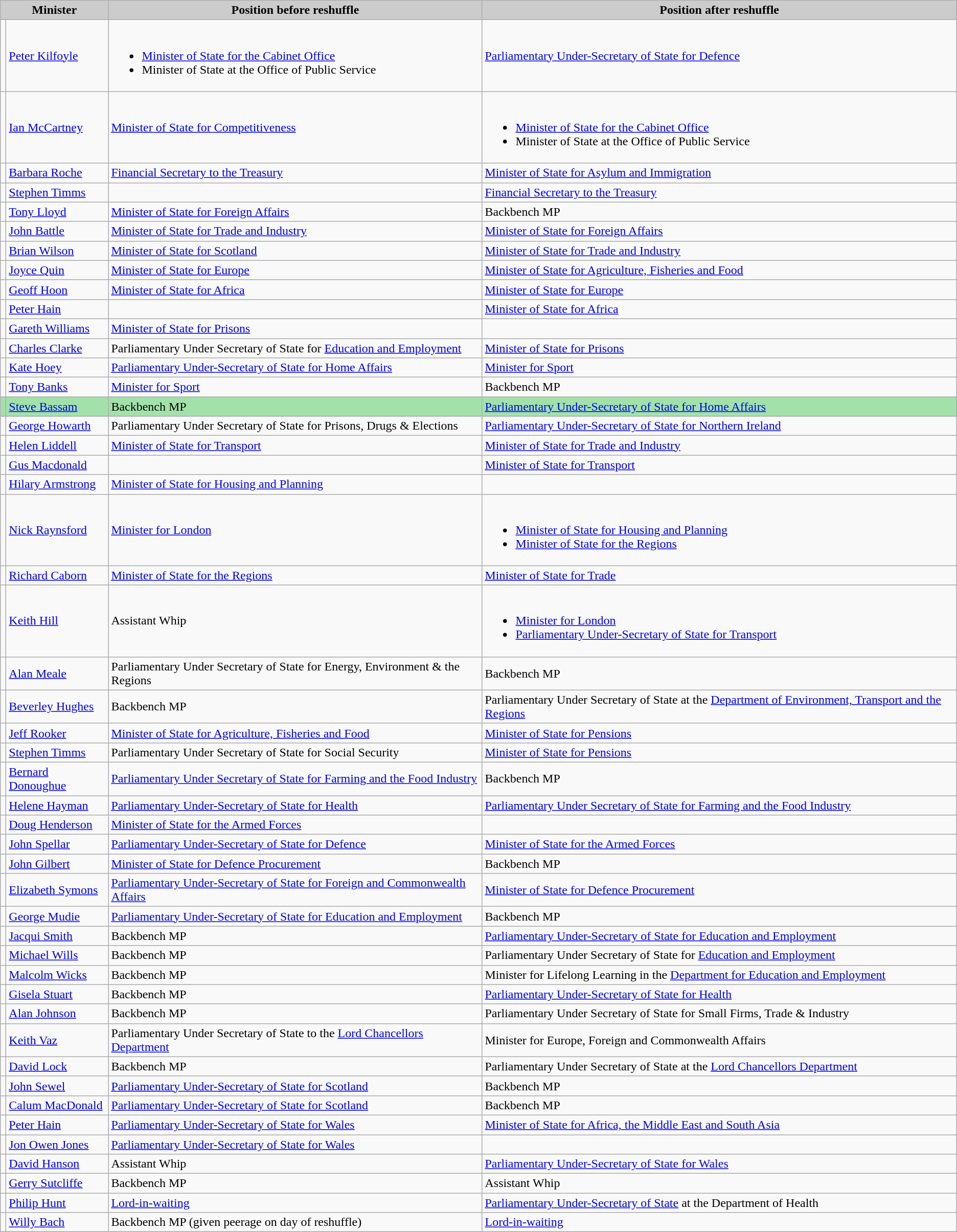<table class="wikitable">
<tr>
<th colspan="2" scope="col" style="background:#ccc;">Minister</th>
<th scope="col" style="background:#ccc;">Position before reshuffle</th>
<th scope="col" style="background:#ccc;">Position after reshuffle</th>
</tr>
<tr>
<td></td>
<td><a href='#'>Peter Kilfoyle</a></td>
<td><br><ul><li><a href='#'>Minister of State for the Cabinet Office</a></li><li>Minister of State at the Office of Public Service</li></ul></td>
<td><a href='#'>Parliamentary Under-Secretary of State for Defence</a></td>
</tr>
<tr>
<td></td>
<td><a href='#'>Ian McCartney</a></td>
<td><a href='#'>Minister of State for Competitiveness</a></td>
<td><br><ul><li><a href='#'>Minister of State for the Cabinet Office</a></li><li>Minister of State at the Office of Public Service</li></ul></td>
</tr>
<tr>
<td></td>
<td><a href='#'>Barbara Roche</a></td>
<td><a href='#'>Financial Secretary to the Treasury</a></td>
<td><a href='#'>Minister of State for Asylum and Immigration</a></td>
</tr>
<tr>
<td></td>
<td><a href='#'>Stephen Timms</a></td>
<td></td>
<td><a href='#'>Financial Secretary to the Treasury</a></td>
</tr>
<tr>
<td></td>
<td><a href='#'>Tony Lloyd</a></td>
<td><a href='#'>Minister of State for Foreign Affairs</a></td>
<td>Backbench MP</td>
</tr>
<tr>
<td></td>
<td><a href='#'>John Battle</a></td>
<td><a href='#'>Minister of State for Trade and Industry</a></td>
<td><a href='#'>Minister of State for Foreign Affairs</a></td>
</tr>
<tr>
<td></td>
<td><a href='#'>Brian Wilson</a></td>
<td><a href='#'>Minister of State for Scotland</a></td>
<td><a href='#'>Minister of State for Trade and Industry</a></td>
</tr>
<tr>
<td></td>
<td><a href='#'>Joyce Quin</a></td>
<td><a href='#'>Minister of State for Europe</a></td>
<td><a href='#'>Minister of State for Agriculture, Fisheries and Food</a></td>
</tr>
<tr>
<td></td>
<td><a href='#'>Geoff Hoon</a></td>
<td><a href='#'>Minister of State for Africa</a></td>
<td><a href='#'>Minister of State for Europe</a></td>
</tr>
<tr>
<td></td>
<td><a href='#'>Peter Hain</a></td>
<td></td>
<td><a href='#'>Minister of State for Africa</a></td>
</tr>
<tr>
<td></td>
<td><a href='#'>Gareth Williams</a></td>
<td><a href='#'>Minister of State for Prisons</a></td>
<td></td>
</tr>
<tr>
<td></td>
<td><a href='#'>Charles Clarke</a></td>
<td>Parliamentary Under Secretary of State for <a href='#'>Education and Employment</a></td>
<td><a href='#'>Minister of State for Prisons</a></td>
</tr>
<tr>
<td></td>
<td><a href='#'>Kate Hoey</a></td>
<td><a href='#'>Parliamentary Under-Secretary of State for Home Affairs</a></td>
<td><a href='#'>Minister for Sport</a></td>
</tr>
<tr>
<td></td>
<td><a href='#'>Tony Banks</a></td>
<td><a href='#'>Minister for Sport</a></td>
<td>Backbench MP</td>
</tr>
<tr style="background:#A2E2AA;">
<td></td>
<td><a href='#'>Steve Bassam</a></td>
<td>Backbench MP</td>
<td><a href='#'>Parliamentary Under-Secretary of State for Home Affairs</a></td>
</tr>
<tr>
<td></td>
<td><a href='#'>George Howarth</a></td>
<td>Parliamentary Under Secretary of State for Prisons, Drugs & Elections</td>
<td><a href='#'>Parliamentary Under-Secretary of State for Northern Ireland</a></td>
</tr>
<tr>
<td></td>
<td><a href='#'>Helen Liddell</a></td>
<td><a href='#'>Minister of State for Transport</a></td>
<td><a href='#'>Minister of State for Trade and Industry</a></td>
</tr>
<tr>
<td></td>
<td><a href='#'>Gus Macdonald</a></td>
<td></td>
<td><a href='#'>Minister of State for Transport</a></td>
</tr>
<tr>
<td></td>
<td><a href='#'>Hilary Armstrong</a></td>
<td><a href='#'>Minister of State for Housing and Planning</a></td>
<td></td>
</tr>
<tr>
<td></td>
<td><a href='#'>Nick Raynsford</a></td>
<td><a href='#'>Minister for London</a></td>
<td><br><ul><li><a href='#'>Minister of State for Housing and Planning</a></li><li><a href='#'>Minister of State for the Regions</a></li></ul></td>
</tr>
<tr>
<td></td>
<td><a href='#'>Richard Caborn</a></td>
<td><a href='#'>Minister of State for the Regions</a></td>
<td><a href='#'>Minister of State for Trade</a></td>
</tr>
<tr>
<td></td>
<td><a href='#'>Keith Hill</a></td>
<td>Assistant Whip</td>
<td><br><ul><li><a href='#'>Minister for London</a></li><li><a href='#'>Parliamentary Under-Secretary of State for Transport</a></li></ul></td>
</tr>
<tr>
<td></td>
<td><a href='#'>Alan Meale</a></td>
<td>Parliamentary Under Secretary of State for Energy, Environment & the Regions</td>
<td>Backbench MP</td>
</tr>
<tr>
<td></td>
<td><a href='#'>Beverley Hughes</a></td>
<td>Backbench MP</td>
<td>Parliamentary Under Secretary of State at the <a href='#'>Department of Environment, Transport and the Regions</a></td>
</tr>
<tr>
<td></td>
<td><a href='#'>Jeff Rooker</a></td>
<td><a href='#'>Minister of State for Agriculture, Fisheries and Food</a></td>
<td><a href='#'>Minister of State for Pensions</a></td>
</tr>
<tr>
<td></td>
<td><a href='#'>Stephen Timms</a></td>
<td>Parliamentary Under Secretary of State for Social Security</td>
<td><a href='#'>Minister of State for Pensions</a></td>
</tr>
<tr>
<td></td>
<td><a href='#'>Bernard Donoughue</a></td>
<td><a href='#'>Parliamentary Under Secretary of State for Farming and the Food Industry</a></td>
<td>Backbench MP</td>
</tr>
<tr>
<td></td>
<td><a href='#'>Helene Hayman</a></td>
<td><a href='#'>Parliamentary Under-Secretary of State for Health</a></td>
<td><a href='#'>Parliamentary Under Secretary of State for Farming and the Food Industry</a></td>
</tr>
<tr>
<td></td>
<td><a href='#'>Doug Henderson</a></td>
<td><a href='#'>Minister of State for the Armed Forces</a></td>
<td></td>
</tr>
<tr>
<td></td>
<td><a href='#'>John Spellar</a></td>
<td><a href='#'>Parliamentary Under-Secretary of State for Defence</a></td>
<td><a href='#'>Minister of State for the Armed Forces</a></td>
</tr>
<tr>
<td></td>
<td><a href='#'>John Gilbert</a></td>
<td><a href='#'>Minister of State for Defence Procurement</a></td>
<td>Backbench MP</td>
</tr>
<tr>
<td></td>
<td><a href='#'>Elizabeth Symons</a></td>
<td><a href='#'>Parliamentary Under-Secretary of State for Foreign and Commonwealth Affairs</a></td>
<td><a href='#'>Minister of State for Defence Procurement</a></td>
</tr>
<tr>
<td></td>
<td><a href='#'>George Mudie</a></td>
<td><a href='#'>Parliamentary Under-Secretary of State for Education and Employment</a></td>
<td>Backbench MP</td>
</tr>
<tr>
<td></td>
<td><a href='#'>Jacqui Smith</a></td>
<td>Backbench MP</td>
<td><a href='#'>Parliamentary Under-Secretary of State for Education and Employment</a></td>
</tr>
<tr>
<td></td>
<td><a href='#'>Michael Wills</a></td>
<td>Backbench MP</td>
<td>Parliamentary Under Secretary of State for <a href='#'>Education and Employment</a></td>
</tr>
<tr>
<td></td>
<td><a href='#'>Malcolm Wicks</a></td>
<td>Backbench MP</td>
<td>Minister for Lifelong Learning in the <a href='#'>Department for Education and Employment</a></td>
</tr>
<tr>
<td></td>
<td><a href='#'>Gisela Stuart</a></td>
<td>Backbench MP</td>
<td><a href='#'>Parliamentary Under-Secretary of State for Health</a></td>
</tr>
<tr>
<td></td>
<td><a href='#'>Alan Johnson</a></td>
<td>Backbench MP</td>
<td>Parliamentary Under Secretary of State for Small Firms, Trade & Industry</td>
</tr>
<tr>
<td></td>
<td><a href='#'>Keith Vaz</a></td>
<td>Parliamentary Under Secretary of State to the <a href='#'>Lord Chancellors Department</a></td>
<td>Minister for Europe, Foreign and Commonwealth Affairs</td>
</tr>
<tr>
<td></td>
<td><a href='#'>David Lock</a></td>
<td>Backbench MP</td>
<td>Parliamentary Under Secretary of State at the <a href='#'>Lord Chancellors Department</a></td>
</tr>
<tr>
<td></td>
<td><a href='#'>John Sewel</a></td>
<td><a href='#'>Parliamentary Under-Secretary of State for Scotland</a></td>
<td>Backbench MP</td>
</tr>
<tr>
<td></td>
<td><a href='#'>Calum MacDonald</a></td>
<td><a href='#'>Parliamentary Under-Secretary of State for Scotland</a></td>
<td>Backbench MP</td>
</tr>
<tr>
<td></td>
<td><a href='#'>Peter Hain</a></td>
<td><a href='#'>Parliamentary Under-Secretary of State for Wales</a></td>
<td><a href='#'>Minister of State for Africa, the Middle East and South Asia</a></td>
</tr>
<tr>
<td></td>
<td><a href='#'>Jon Owen Jones</a></td>
<td><a href='#'>Parliamentary Under-Secretary of State for Wales</a></td>
<td></td>
</tr>
<tr>
<td></td>
<td><a href='#'>David Hanson</a></td>
<td>Assistant Whip</td>
<td><a href='#'>Parliamentary Under-Secretary of State for Wales</a></td>
</tr>
<tr>
<td></td>
<td><a href='#'>Gerry Sutcliffe</a></td>
<td>Backbench MP</td>
<td>Assistant Whip</td>
</tr>
<tr>
<td></td>
<td><a href='#'>Philip Hunt</a></td>
<td><a href='#'>Lord-in-waiting</a></td>
<td><a href='#'>Parliamentary Under-Secretary of State</a> at the Department of Health</td>
</tr>
<tr>
<td></td>
<td><a href='#'>Willy Bach</a></td>
<td>Backbench MP (given peerage on day of reshuffle)</td>
<td><a href='#'>Lord-in-waiting</a></td>
</tr>
</table>
